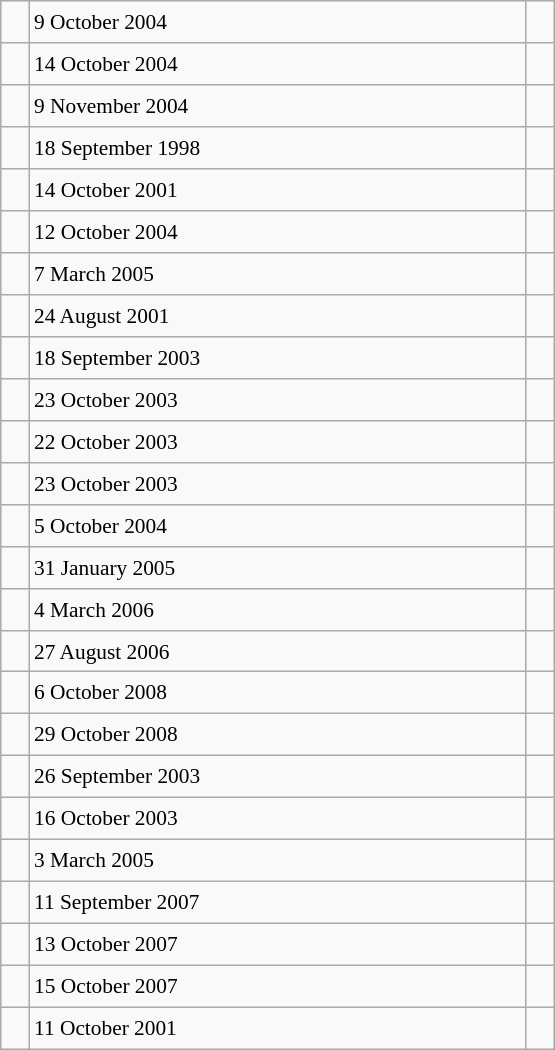<table class="wikitable" style="font-size: 89%; float: left; width: 26em; margin-right: 1em; height: 700px">
<tr>
<td></td>
<td>9 October 2004</td>
<td></td>
</tr>
<tr>
<td></td>
<td>14 October 2004</td>
<td></td>
</tr>
<tr>
<td></td>
<td>9 November 2004</td>
<td></td>
</tr>
<tr>
<td></td>
<td>18 September 1998</td>
<td></td>
</tr>
<tr>
<td></td>
<td>14 October 2001</td>
<td></td>
</tr>
<tr>
<td></td>
<td>12 October 2004</td>
<td></td>
</tr>
<tr>
<td></td>
<td>7 March 2005</td>
<td></td>
</tr>
<tr>
<td></td>
<td>24 August 2001</td>
<td></td>
</tr>
<tr>
<td></td>
<td>18 September 2003</td>
<td></td>
</tr>
<tr>
<td></td>
<td>23 October 2003</td>
<td></td>
</tr>
<tr>
<td></td>
<td>22 October 2003</td>
<td></td>
</tr>
<tr>
<td></td>
<td>23 October 2003</td>
<td></td>
</tr>
<tr>
<td></td>
<td>5 October 2004</td>
<td></td>
</tr>
<tr>
<td></td>
<td>31 January 2005</td>
<td></td>
</tr>
<tr>
<td></td>
<td>4 March 2006</td>
<td></td>
</tr>
<tr>
<td></td>
<td>27 August 2006</td>
<td></td>
</tr>
<tr>
<td></td>
<td>6 October 2008</td>
<td></td>
</tr>
<tr>
<td></td>
<td>29 October 2008</td>
<td></td>
</tr>
<tr>
<td></td>
<td>26 September 2003</td>
<td></td>
</tr>
<tr>
<td></td>
<td>16 October 2003</td>
<td></td>
</tr>
<tr>
<td></td>
<td>3 March 2005</td>
<td></td>
</tr>
<tr>
<td></td>
<td>11 September 2007</td>
<td></td>
</tr>
<tr>
<td></td>
<td>13 October 2007</td>
<td></td>
</tr>
<tr>
<td></td>
<td>15 October 2007</td>
<td></td>
</tr>
<tr>
<td></td>
<td>11 October 2001</td>
<td></td>
</tr>
</table>
